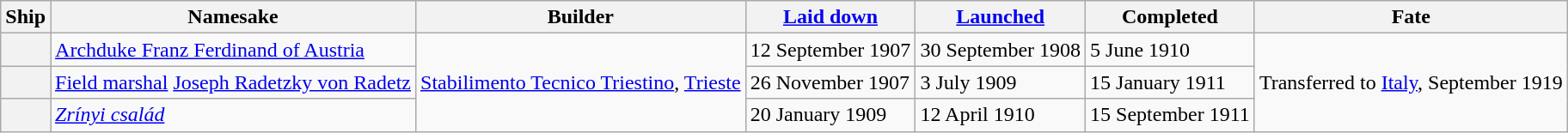<table class="wikitable plainrowheaders">
<tr>
<th scope="col">Ship</th>
<th scope="col">Namesake</th>
<th scope="col">Builder</th>
<th scope="col"><a href='#'>Laid down</a></th>
<th scope="col"><a href='#'>Launched</a></th>
<th scope="col">Completed</th>
<th scope="col">Fate</th>
</tr>
<tr>
<th scope="row"></th>
<td><a href='#'>Archduke Franz Ferdinand of Austria</a></td>
<td rowspan=3><a href='#'>Stabilimento Tecnico Triestino</a>, <a href='#'>Trieste</a></td>
<td>12 September 1907</td>
<td>30 September 1908</td>
<td>5 June 1910</td>
<td rowspan=3>Transferred to <a href='#'>Italy</a>, September 1919</td>
</tr>
<tr>
<th scope="row"></th>
<td><a href='#'>Field marshal</a> <a href='#'>Joseph Radetzky von Radetz</a></td>
<td>26 November 1907</td>
<td>3 July 1909</td>
<td>15 January 1911</td>
</tr>
<tr>
<th scope="row"></th>
<td><em><a href='#'>Zrínyi család</a></em></td>
<td>20 January 1909</td>
<td>12 April 1910</td>
<td>15 September 1911</td>
</tr>
</table>
